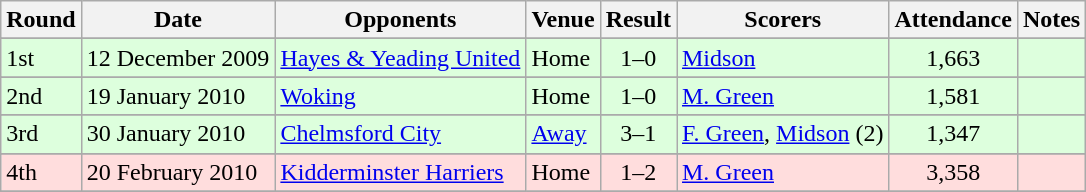<table class=wikitable>
<tr>
<th>Round</th>
<th>Date</th>
<th>Opponents</th>
<th>Venue</th>
<th>Result</th>
<th>Scorers</th>
<th>Attendance</th>
<th>Notes</th>
</tr>
<tr>
</tr>
<tr style="background-color: #ddffdd;">
<td>1st</td>
<td>12 December 2009</td>
<td><a href='#'>Hayes & Yeading United</a></td>
<td>Home</td>
<td align='center'>1–0</td>
<td><a href='#'>Midson</a></td>
<td align='center'>1,663</td>
<td></td>
</tr>
<tr>
</tr>
<tr style="background-color: #ddffdd;">
<td>2nd</td>
<td>19 January 2010</td>
<td><a href='#'>Woking</a></td>
<td>Home</td>
<td align='center'>1–0</td>
<td><a href='#'>M. Green</a></td>
<td align='center'>1,581</td>
<td></td>
</tr>
<tr>
</tr>
<tr style="background-color: #ddffdd;">
<td>3rd</td>
<td>30 January 2010</td>
<td><a href='#'>Chelmsford City</a></td>
<td><a href='#'>Away</a></td>
<td align='center'>3–1</td>
<td><a href='#'>F. Green</a>, <a href='#'>Midson</a> (2)</td>
<td align='center'>1,347</td>
<td></td>
</tr>
<tr>
</tr>
<tr style="background-color: #ffdddd;">
<td>4th</td>
<td>20 February 2010</td>
<td><a href='#'>Kidderminster Harriers</a></td>
<td>Home</td>
<td align='center'>1–2</td>
<td><a href='#'>M. Green</a></td>
<td align='center'>3,358</td>
<td></td>
</tr>
<tr>
</tr>
</table>
